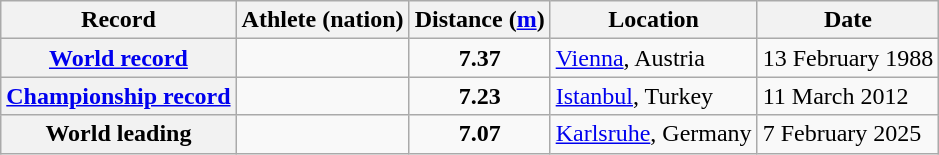<table class="wikitable">
<tr>
<th scope="col">Record</th>
<th scope="col">Athlete (nation)</th>
<th scope="col">Distance (<a href='#'>m</a>)</th>
<th scope="col">Location</th>
<th scope="col">Date</th>
</tr>
<tr>
<th scope="row"><a href='#'>World record</a></th>
<td></td>
<td align="center"><strong>7.37</strong></td>
<td><a href='#'>Vienna</a>, Austria</td>
<td>13 February 1988</td>
</tr>
<tr>
<th scope="row"><a href='#'>Championship record</a></th>
<td></td>
<td align="center"><strong>7.23</strong></td>
<td><a href='#'>Istanbul</a>, Turkey</td>
<td>11 March 2012</td>
</tr>
<tr>
<th scope="row">World leading</th>
<td></td>
<td align="center"><strong>7.07</strong></td>
<td><a href='#'>Karlsruhe</a>, Germany</td>
<td>7 February 2025</td>
</tr>
</table>
